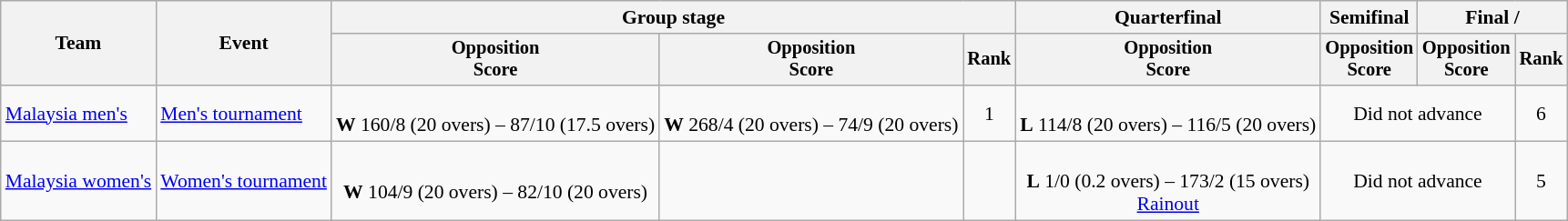<table class="wikitable" style="font-size:90%;text-align:center">
<tr>
<th rowspan="2">Team</th>
<th rowspan="2">Event</th>
<th colspan="3">Group stage</th>
<th>Quarterfinal</th>
<th>Semifinal</th>
<th colspan="2">Final / </th>
</tr>
<tr style=font-size:95%>
<th>Opposition<br>Score</th>
<th>Opposition<br>Score</th>
<th>Rank</th>
<th>Opposition<br>Score</th>
<th>Opposition<br>Score</th>
<th>Opposition<br>Score</th>
<th>Rank</th>
</tr>
<tr>
<td align="left"><a href='#'>Malaysia men's</a></td>
<td align="left"><a href='#'>Men's tournament</a></td>
<td><br><strong>W</strong> 160/8 (20 overs) – 87/10 (17.5 overs)</td>
<td><br><strong>W</strong> 268/4 (20 overs) – 74/9 (20 overs)</td>
<td>1 <strong></strong></td>
<td><br><strong>L</strong> 114/8 (20 overs) – 116/5 (20 overs)</td>
<td colspan="2">Did not advance</td>
<td>6</td>
</tr>
<tr>
<td align="left"><a href='#'>Malaysia women's</a></td>
<td align="left"><a href='#'>Women's tournament</a></td>
<td><br><strong>W</strong> 104/9 (20 overs) – 82/10 (20 overs)</td>
<td></td>
<td></td>
<td><br><strong>L</strong> 1/0 (0.2 overs) – 173/2 (15 overs)<br><a href='#'>Rainout</a></td>
<td colspan="2">Did not advance</td>
<td>5</td>
</tr>
</table>
